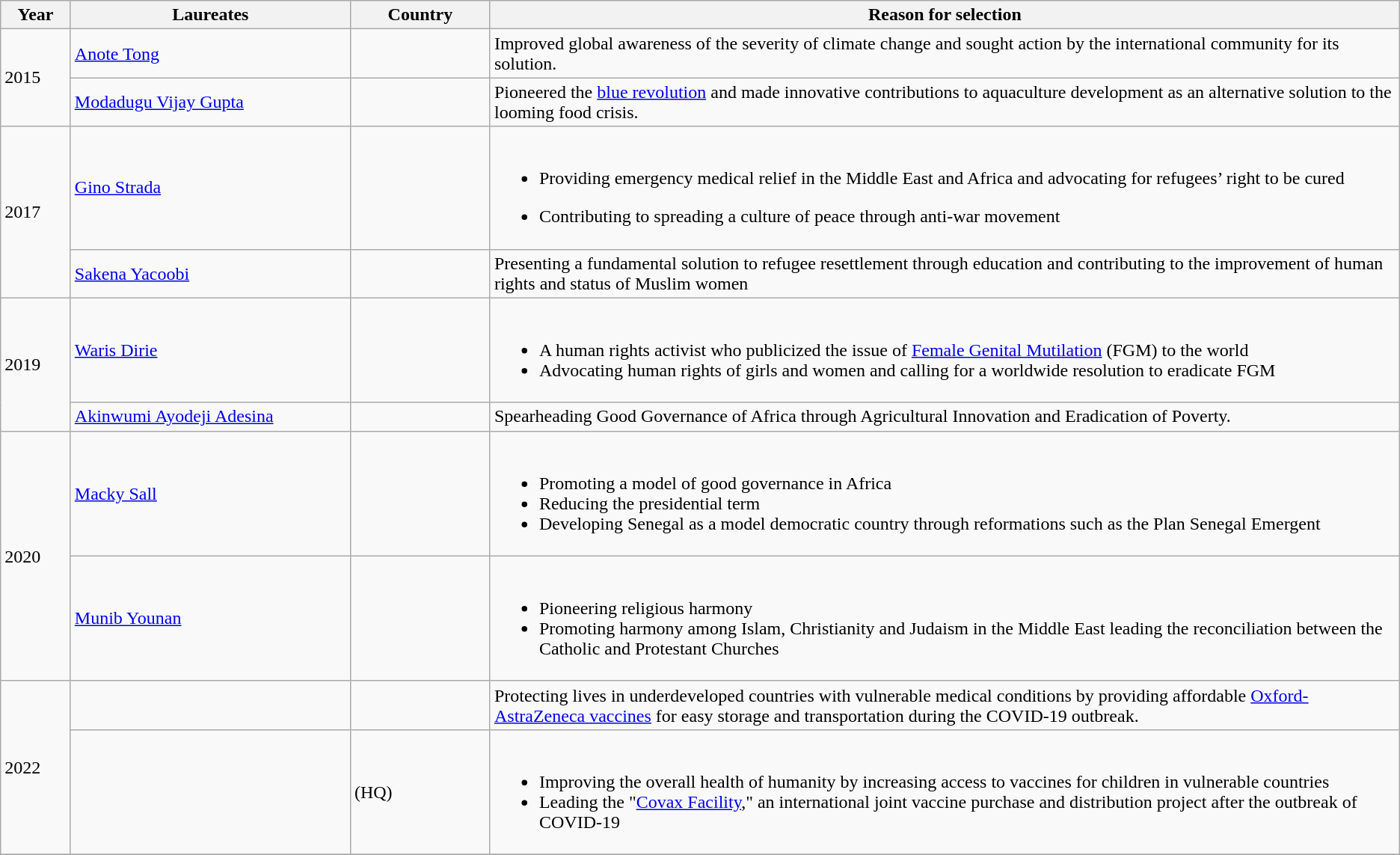<table class="wikitable" align="center" text-align:left">
<tr>
<th width="5%">Year</th>
<th>Laureates</th>
<th width="10%">Country</th>
<th width="65%">Reason for selection</th>
</tr>
<tr>
<td rowspan="2">2015</td>
<td><a href='#'>Anote Tong</a></td>
<td></td>
<td>Improved global awareness of the severity of climate change and sought action by the international community for its solution.</td>
</tr>
<tr>
<td><a href='#'>Modadugu Vijay Gupta</a></td>
<td></td>
<td>Pioneered the <a href='#'>blue revolution</a> and made innovative contributions to aquaculture development as an alternative solution to the looming food crisis.</td>
</tr>
<tr>
<td rowspan="2">2017</td>
<td><a href='#'>Gino Strada</a></td>
<td></td>
<td><br><ul><li>Providing emergency medical relief in the Middle East and Africa and advocating for refugees’ right to be cured</li></ul><ul><li>Contributing to spreading a culture of peace through anti-war movement</li></ul></td>
</tr>
<tr>
<td><a href='#'>Sakena Yacoobi</a></td>
<td></td>
<td>Presenting a fundamental solution to refugee resettlement through education and contributing to the improvement of human rights and status of Muslim women</td>
</tr>
<tr>
<td rowspan="2">2019</td>
<td><a href='#'>Waris Dirie</a></td>
<td></td>
<td><br><ul><li>A human rights activist who publicized the issue of <a href='#'>Female Genital Mutilation</a> (FGM) to the world</li><li>Advocating human rights of girls and women and calling for a worldwide resolution to eradicate FGM</li></ul></td>
</tr>
<tr>
<td><a href='#'>Akinwumi Ayodeji Adesina</a></td>
<td></td>
<td>Spearheading Good Governance of Africa through Agricultural Innovation and Eradication of Poverty.</td>
</tr>
<tr>
<td rowspan="2">2020</td>
<td><a href='#'>Macky Sall</a></td>
<td></td>
<td><br><ul><li>Promoting a model of good governance in Africa</li><li>Reducing the presidential term</li><li>Developing Senegal as a model democratic country through reformations such as the Plan Senegal Emergent</li></ul></td>
</tr>
<tr>
<td><a href='#'>Munib Younan</a></td>
<td></td>
<td><br><ul><li>Pioneering religious harmony</li><li>Promoting harmony among Islam, Christianity and Judaism in the Middle East leading the reconciliation between the Catholic and Protestant Churches</li></ul></td>
</tr>
<tr>
<td rowspan="2">2022</td>
<td><br></td>
<td></td>
<td>Protecting lives in underdeveloped countries with vulnerable medical conditions by providing affordable <a href='#'>Oxford-AstraZeneca vaccines</a> for easy storage and transportation during the COVID-19 outbreak.</td>
</tr>
<tr>
<td><br></td>
<td>(HQ)</td>
<td><br><ul><li>Improving the overall health of humanity by increasing access to vaccines for children in vulnerable countries</li><li>Leading the "<a href='#'>Covax Facility</a>," an international joint vaccine purchase and distribution project after the outbreak of COVID-19</li></ul></td>
</tr>
<tr>
</tr>
</table>
